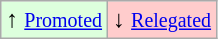<table class="wikitable" align="center">
<tr>
<td style="background:#ddffdd">↑ <small><a href='#'>Promoted</a></small></td>
<td style="background:#ffcccc">↓ <small><a href='#'>Relegated</a></small></td>
</tr>
</table>
